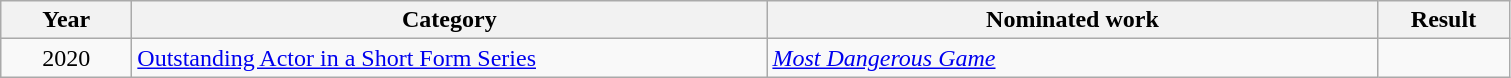<table class=wikitable>
<tr>
<th scope="col" style="width:5em;">Year</th>
<th scope="col" style="width:26em;">Category</th>
<th scope="col" style="width:25em;">Nominated work</th>
<th scope="col" style="width:5em;">Result</th>
</tr>
<tr>
<td style="text-align:center;">2020</td>
<td><a href='#'>Outstanding Actor in a Short Form Series</a></td>
<td><em><a href='#'>Most Dangerous Game</a></em></td>
<td></td>
</tr>
</table>
